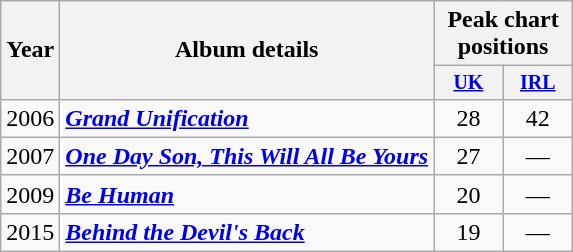<table class="wikitable">
<tr>
<th rowspan=2>Year</th>
<th rowspan=2>Album details</th>
<th colspan=2>Peak chart positions</th>
</tr>
<tr style=font-size:smaller;>
<th width="40"><a href='#'>UK</a><br></th>
<th width="40"><a href='#'>IRL</a><br></th>
</tr>
<tr>
<td>2006</td>
<td><strong><em><a href='#'>Grand Unification</a></em></strong></td>
<td align="center">28</td>
<td align="center">42</td>
</tr>
<tr>
<td>2007</td>
<td><strong><em><a href='#'>One Day Son, This Will All Be Yours</a></em></strong></td>
<td align="center">27</td>
<td align="center">—</td>
</tr>
<tr>
<td>2009</td>
<td><strong><em><a href='#'>Be Human</a></em></strong></td>
<td align="center">20</td>
<td align="center">—</td>
</tr>
<tr>
<td>2015</td>
<td><strong><em><a href='#'>Behind the Devil's Back</a></em></strong></td>
<td align="center">19</td>
<td align="center">—</td>
</tr>
</table>
